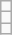<table class="wikitable">
<tr>
<td></td>
</tr>
<tr>
<td></td>
</tr>
<tr>
<td></td>
</tr>
</table>
